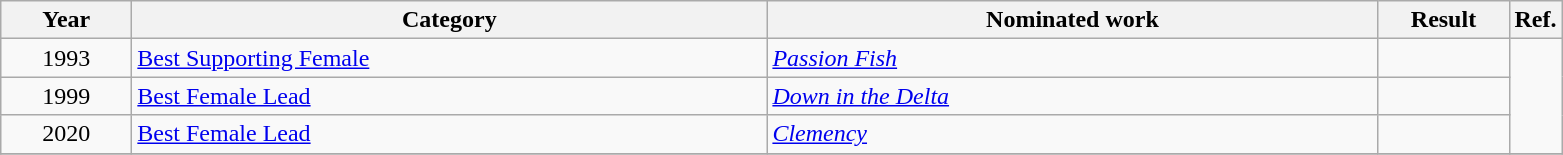<table class=wikitable>
<tr>
<th scope="col" style="width:5em;">Year</th>
<th scope="col" style="width:26em;">Category</th>
<th scope="col" style="width:25em;">Nominated work</th>
<th scope="col" style="width:5em;">Result</th>
<th>Ref.</th>
</tr>
<tr>
<td style="text-align:center;">1993</td>
<td><a href='#'>Best Supporting Female</a></td>
<td><em><a href='#'>Passion Fish</a></em></td>
<td></td>
<td rowspan=3></td>
</tr>
<tr>
<td style="text-align:center;">1999</td>
<td><a href='#'>Best Female Lead</a></td>
<td><em><a href='#'>Down in the Delta</a></em></td>
<td></td>
</tr>
<tr>
<td style="text-align:center;">2020</td>
<td><a href='#'>Best Female Lead</a></td>
<td><em><a href='#'>Clemency</a></em></td>
<td></td>
</tr>
<tr>
</tr>
</table>
